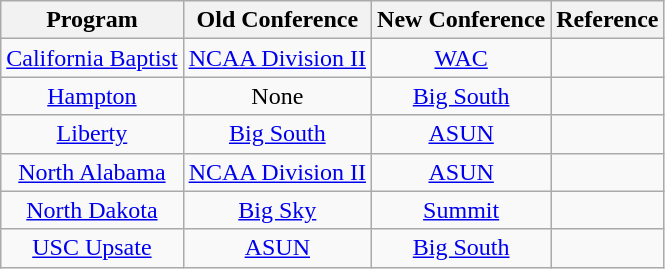<table class="wikitable sortable", style="text-align: center;">
<tr>
<th>Program</th>
<th>Old Conference</th>
<th>New Conference</th>
<th>Reference</th>
</tr>
<tr>
<td><a href='#'>California Baptist</a></td>
<td><a href='#'>NCAA Division II</a></td>
<td><a href='#'>WAC</a></td>
<td></td>
</tr>
<tr>
<td><a href='#'>Hampton</a></td>
<td>None</td>
<td><a href='#'>Big South</a></td>
<td></td>
</tr>
<tr>
<td><a href='#'>Liberty</a></td>
<td><a href='#'>Big South</a></td>
<td><a href='#'>ASUN</a></td>
<td></td>
</tr>
<tr>
<td><a href='#'>North Alabama</a></td>
<td><a href='#'>NCAA Division II</a></td>
<td><a href='#'>ASUN</a></td>
<td></td>
</tr>
<tr>
<td><a href='#'>North Dakota</a></td>
<td><a href='#'>Big Sky</a></td>
<td><a href='#'>Summit</a></td>
<td></td>
</tr>
<tr>
<td><a href='#'>USC Upsate</a></td>
<td><a href='#'>ASUN</a></td>
<td><a href='#'>Big South</a></td>
<td></td>
</tr>
</table>
